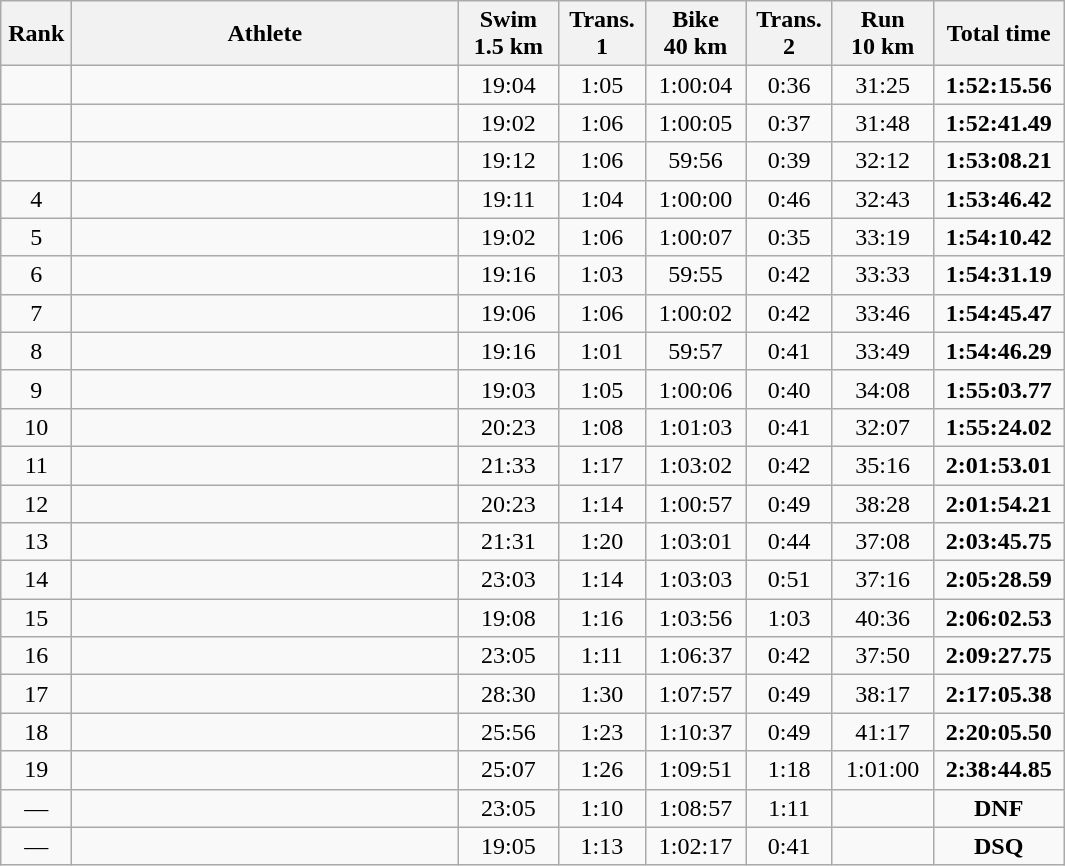<table class=wikitable style="text-align:center">
<tr>
<th width=40>Rank</th>
<th width=250>Athlete</th>
<th width=60>Swim<br>1.5 km</th>
<th width=50>Trans. 1</th>
<th width=60>Bike<br>40 km</th>
<th width=50>Trans. 2</th>
<th width=60>Run<br>10 km</th>
<th width=80>Total time</th>
</tr>
<tr>
<td></td>
<td align=left></td>
<td>19:04</td>
<td>1:05</td>
<td>1:00:04</td>
<td>0:36</td>
<td>31:25</td>
<td><strong>1:52:15.56</strong></td>
</tr>
<tr>
<td></td>
<td align=left></td>
<td>19:02</td>
<td>1:06</td>
<td>1:00:05</td>
<td>0:37</td>
<td>31:48</td>
<td><strong>1:52:41.49</strong></td>
</tr>
<tr>
<td></td>
<td align=left></td>
<td>19:12</td>
<td>1:06</td>
<td>59:56</td>
<td>0:39</td>
<td>32:12</td>
<td><strong>1:53:08.21</strong></td>
</tr>
<tr>
<td>4</td>
<td align=left></td>
<td>19:11</td>
<td>1:04</td>
<td>1:00:00</td>
<td>0:46</td>
<td>32:43</td>
<td><strong>1:53:46.42</strong></td>
</tr>
<tr>
<td>5</td>
<td align=left></td>
<td>19:02</td>
<td>1:06</td>
<td>1:00:07</td>
<td>0:35</td>
<td>33:19</td>
<td><strong>1:54:10.42</strong></td>
</tr>
<tr>
<td>6</td>
<td align=left></td>
<td>19:16</td>
<td>1:03</td>
<td>59:55</td>
<td>0:42</td>
<td>33:33</td>
<td><strong>1:54:31.19</strong></td>
</tr>
<tr>
<td>7</td>
<td align=left></td>
<td>19:06</td>
<td>1:06</td>
<td>1:00:02</td>
<td>0:42</td>
<td>33:46</td>
<td><strong>1:54:45.47</strong></td>
</tr>
<tr>
<td>8</td>
<td align=left></td>
<td>19:16</td>
<td>1:01</td>
<td>59:57</td>
<td>0:41</td>
<td>33:49</td>
<td><strong>1:54:46.29</strong></td>
</tr>
<tr>
<td>9</td>
<td align=left></td>
<td>19:03</td>
<td>1:05</td>
<td>1:00:06</td>
<td>0:40</td>
<td>34:08</td>
<td><strong>1:55:03.77</strong></td>
</tr>
<tr>
<td>10</td>
<td align=left></td>
<td>20:23</td>
<td>1:08</td>
<td>1:01:03</td>
<td>0:41</td>
<td>32:07</td>
<td><strong>1:55:24.02</strong></td>
</tr>
<tr>
<td>11</td>
<td align=left></td>
<td>21:33</td>
<td>1:17</td>
<td>1:03:02</td>
<td>0:42</td>
<td>35:16</td>
<td><strong>2:01:53.01</strong></td>
</tr>
<tr>
<td>12</td>
<td align=left></td>
<td>20:23</td>
<td>1:14</td>
<td>1:00:57</td>
<td>0:49</td>
<td>38:28</td>
<td><strong>2:01:54.21</strong></td>
</tr>
<tr>
<td>13</td>
<td align=left></td>
<td>21:31</td>
<td>1:20</td>
<td>1:03:01</td>
<td>0:44</td>
<td>37:08</td>
<td><strong>2:03:45.75</strong></td>
</tr>
<tr>
<td>14</td>
<td align=left></td>
<td>23:03</td>
<td>1:14</td>
<td>1:03:03</td>
<td>0:51</td>
<td>37:16</td>
<td><strong>2:05:28.59</strong></td>
</tr>
<tr>
<td>15</td>
<td align=left></td>
<td>19:08</td>
<td>1:16</td>
<td>1:03:56</td>
<td>1:03</td>
<td>40:36</td>
<td><strong>2:06:02.53</strong></td>
</tr>
<tr>
<td>16</td>
<td align=left></td>
<td>23:05</td>
<td>1:11</td>
<td>1:06:37</td>
<td>0:42</td>
<td>37:50</td>
<td><strong>2:09:27.75</strong></td>
</tr>
<tr>
<td>17</td>
<td align=left></td>
<td>28:30</td>
<td>1:30</td>
<td>1:07:57</td>
<td>0:49</td>
<td>38:17</td>
<td><strong>2:17:05.38</strong></td>
</tr>
<tr>
<td>18</td>
<td align=left></td>
<td>25:56</td>
<td>1:23</td>
<td>1:10:37</td>
<td>0:49</td>
<td>41:17</td>
<td><strong>2:20:05.50</strong></td>
</tr>
<tr>
<td>19</td>
<td align=left></td>
<td>25:07</td>
<td>1:26</td>
<td>1:09:51</td>
<td>1:18</td>
<td>1:01:00</td>
<td><strong>2:38:44.85</strong></td>
</tr>
<tr>
<td>—</td>
<td align=left></td>
<td>23:05</td>
<td>1:10</td>
<td>1:08:57</td>
<td>1:11</td>
<td></td>
<td><strong>DNF</strong></td>
</tr>
<tr>
<td>—</td>
<td align=left></td>
<td>19:05</td>
<td>1:13</td>
<td>1:02:17</td>
<td>0:41</td>
<td></td>
<td><strong>DSQ</strong></td>
</tr>
</table>
